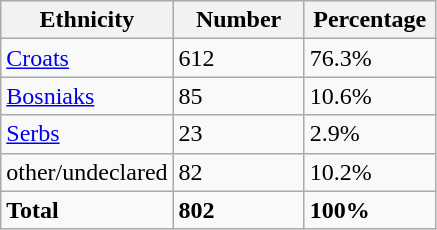<table class="wikitable">
<tr>
<th width="100px">Ethnicity</th>
<th width="80px">Number</th>
<th width="80px">Percentage</th>
</tr>
<tr>
<td><a href='#'>Croats</a></td>
<td>612</td>
<td>76.3%</td>
</tr>
<tr>
<td><a href='#'>Bosniaks</a></td>
<td>85</td>
<td>10.6%</td>
</tr>
<tr>
<td><a href='#'>Serbs</a></td>
<td>23</td>
<td>2.9%</td>
</tr>
<tr>
<td>other/undeclared</td>
<td>82</td>
<td>10.2%</td>
</tr>
<tr>
<td><strong>Total</strong></td>
<td><strong>802</strong></td>
<td><strong>100%</strong></td>
</tr>
</table>
